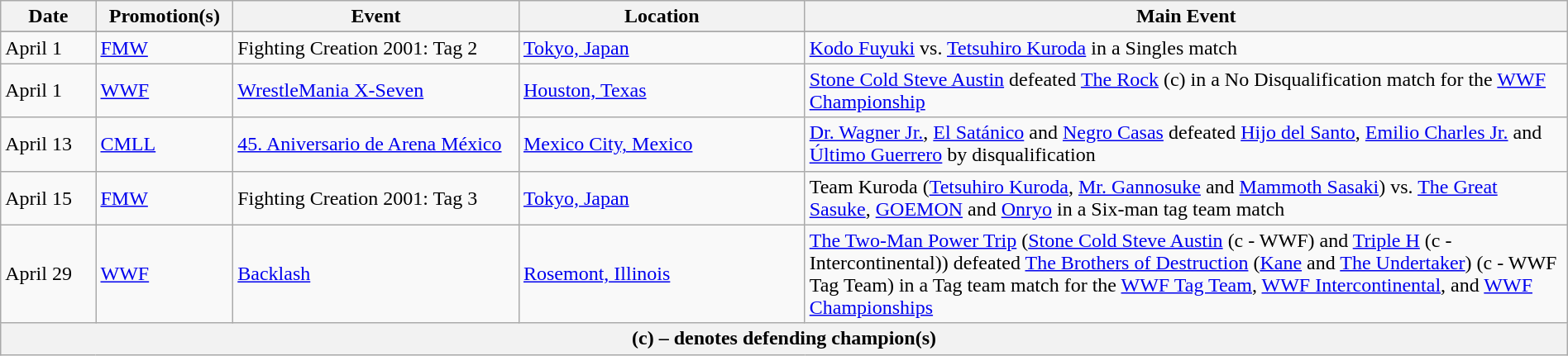<table class="wikitable" style="width:100%;">
<tr>
<th width="5%">Date</th>
<th width="5%">Promotion(s)</th>
<th style="width:15%;">Event</th>
<th style="width:15%;">Location</th>
<th style="width:40%;">Main Event</th>
</tr>
<tr style="width:20%;" |Notes>
</tr>
<tr>
<td>April 1</td>
<td><a href='#'>FMW</a></td>
<td>Fighting Creation 2001: Tag 2</td>
<td><a href='#'>Tokyo, Japan</a></td>
<td><a href='#'>Kodo Fuyuki</a> vs. <a href='#'>Tetsuhiro Kuroda</a> in a Singles match</td>
</tr>
<tr>
<td>April 1</td>
<td><a href='#'>WWF</a></td>
<td><a href='#'>WrestleMania X-Seven</a></td>
<td><a href='#'>Houston, Texas</a></td>
<td><a href='#'>Stone Cold Steve Austin</a> defeated <a href='#'>The Rock</a> (c) in a No Disqualification match for the <a href='#'>WWF Championship</a></td>
</tr>
<tr>
<td>April 13</td>
<td><a href='#'>CMLL</a></td>
<td><a href='#'>45. Aniversario de Arena México</a></td>
<td><a href='#'>Mexico City, Mexico</a></td>
<td><a href='#'>Dr. Wagner Jr.</a>, <a href='#'>El Satánico</a> and <a href='#'>Negro Casas</a> defeated <a href='#'>Hijo del Santo</a>, <a href='#'>Emilio Charles Jr.</a> and <a href='#'>Último Guerrero</a> by disqualification</td>
</tr>
<tr>
<td>April 15</td>
<td><a href='#'>FMW</a></td>
<td>Fighting Creation 2001: Tag 3</td>
<td><a href='#'>Tokyo, Japan</a></td>
<td>Team Kuroda (<a href='#'>Tetsuhiro Kuroda</a>, <a href='#'>Mr. Gannosuke</a> and <a href='#'>Mammoth Sasaki</a>) vs. <a href='#'>The Great Sasuke</a>, <a href='#'>GOEMON</a> and <a href='#'>Onryo</a> in a Six-man tag team match</td>
</tr>
<tr>
<td>April 29</td>
<td><a href='#'>WWF</a></td>
<td><a href='#'>Backlash</a></td>
<td><a href='#'>Rosemont, Illinois</a></td>
<td><a href='#'>The Two-Man Power Trip</a> (<a href='#'>Stone Cold Steve Austin</a> (c - WWF) and <a href='#'>Triple H</a> (c - Intercontinental)) defeated <a href='#'>The Brothers of Destruction</a> (<a href='#'>Kane</a> and <a href='#'>The Undertaker</a>) (c - WWF Tag Team) in a Tag team match for the <a href='#'>WWF Tag Team</a>, <a href='#'>WWF Intercontinental</a>, and <a href='#'>WWF Championships</a></td>
</tr>
<tr>
<th colspan="6">(c) – denotes defending champion(s)</th>
</tr>
</table>
